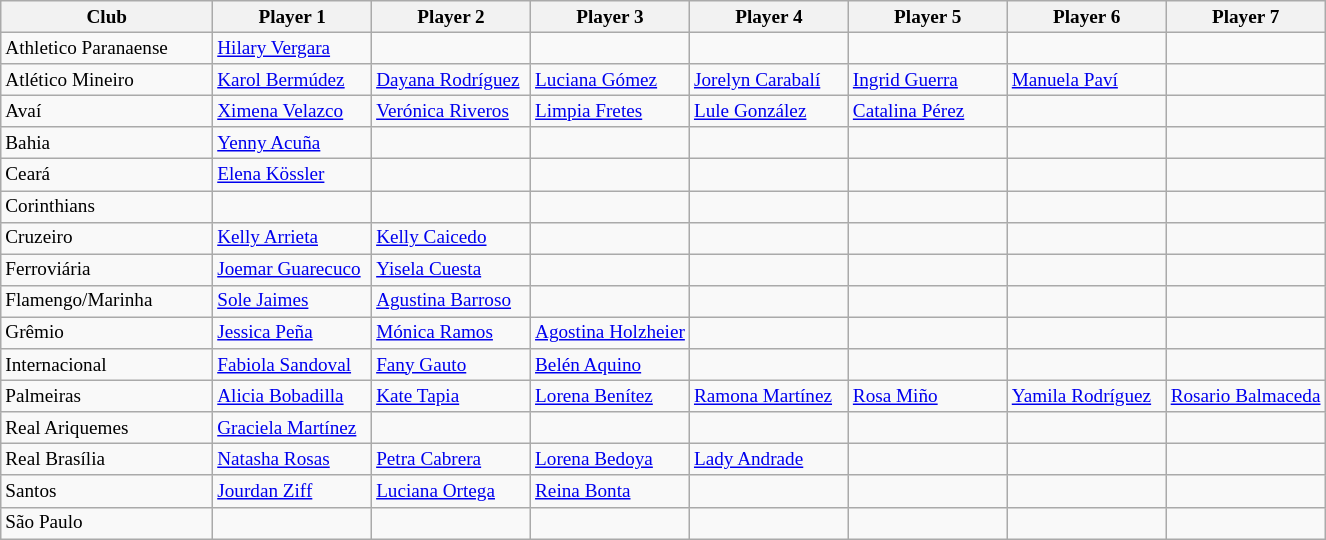<table class="wikitable sortable" style="font-size: 80%">
<tr>
<th style="width:16%">Club</th>
<th style="width:12%">Player 1</th>
<th style="width:12%">Player 2</th>
<th style="width:12%">Player 3</th>
<th style="width:12%">Player 4</th>
<th style="width:12%">Player 5</th>
<th style="width:12%">Player 6</th>
<th style="width:12%">Player 7</th>
</tr>
<tr>
<td>Athletico Paranaense</td>
<td> <a href='#'>Hilary Vergara</a></td>
<td></td>
<td></td>
<td></td>
<td></td>
<td></td>
<td></td>
</tr>
<tr>
<td>Atlético Mineiro</td>
<td> <a href='#'>Karol Bermúdez</a></td>
<td> <a href='#'>Dayana Rodríguez</a></td>
<td> <a href='#'>Luciana Gómez</a></td>
<td> <a href='#'>Jorelyn Carabalí</a></td>
<td> <a href='#'>Ingrid Guerra</a></td>
<td> <a href='#'>Manuela Paví</a></td>
<td></td>
</tr>
<tr>
<td>Avaí</td>
<td> <a href='#'>Ximena Velazco</a></td>
<td> <a href='#'>Verónica Riveros</a></td>
<td> <a href='#'>Limpia Fretes</a></td>
<td> <a href='#'>Lule González</a></td>
<td> <a href='#'>Catalina Pérez</a></td>
<td></td>
<td></td>
</tr>
<tr>
<td>Bahia</td>
<td> <a href='#'>Yenny Acuña</a></td>
<td></td>
<td></td>
<td></td>
<td></td>
<td></td>
<td></td>
</tr>
<tr>
<td>Ceará</td>
<td> <a href='#'>Elena Kössler</a></td>
<td></td>
<td></td>
<td></td>
<td></td>
<td></td>
<td></td>
</tr>
<tr>
<td>Corinthians</td>
<td></td>
<td></td>
<td></td>
<td></td>
<td></td>
<td></td>
<td></td>
</tr>
<tr>
<td>Cruzeiro</td>
<td> <a href='#'>Kelly Arrieta</a></td>
<td> <a href='#'>Kelly Caicedo</a></td>
<td></td>
<td></td>
<td></td>
<td></td>
<td></td>
</tr>
<tr>
<td>Ferroviária</td>
<td> <a href='#'>Joemar Guarecuco</a></td>
<td> <a href='#'>Yisela Cuesta</a></td>
<td></td>
<td></td>
<td></td>
<td></td>
<td></td>
</tr>
<tr>
<td>Flamengo/Marinha</td>
<td> <a href='#'>Sole Jaimes</a></td>
<td> <a href='#'>Agustina Barroso</a></td>
<td></td>
<td></td>
<td></td>
<td></td>
<td></td>
</tr>
<tr>
<td>Grêmio</td>
<td> <a href='#'>Jessica Peña</a></td>
<td> <a href='#'>Mónica Ramos</a></td>
<td> <a href='#'>Agostina Holzheier</a></td>
<td></td>
<td></td>
<td></td>
<td></td>
</tr>
<tr>
<td>Internacional</td>
<td> <a href='#'>Fabiola Sandoval</a></td>
<td> <a href='#'>Fany Gauto</a></td>
<td> <a href='#'>Belén Aquino</a></td>
<td></td>
<td></td>
<td></td>
<td></td>
</tr>
<tr>
<td>Palmeiras</td>
<td> <a href='#'>Alicia Bobadilla</a></td>
<td> <a href='#'>Kate Tapia</a></td>
<td> <a href='#'>Lorena Benítez</a></td>
<td> <a href='#'>Ramona Martínez</a></td>
<td> <a href='#'>Rosa Miño</a></td>
<td> <a href='#'>Yamila Rodríguez</a></td>
<td> <a href='#'>Rosario Balmaceda</a></td>
</tr>
<tr>
<td>Real Ariquemes</td>
<td> <a href='#'>Graciela Martínez</a></td>
<td></td>
<td></td>
<td></td>
<td></td>
<td></td>
<td></td>
</tr>
<tr>
<td>Real Brasília</td>
<td> <a href='#'>Natasha Rosas</a></td>
<td> <a href='#'>Petra Cabrera</a></td>
<td> <a href='#'>Lorena Bedoya</a></td>
<td> <a href='#'>Lady Andrade</a></td>
<td></td>
<td></td>
<td></td>
</tr>
<tr>
<td>Santos</td>
<td> <a href='#'>Jourdan Ziff</a></td>
<td> <a href='#'>Luciana Ortega</a></td>
<td> <a href='#'>Reina Bonta</a></td>
<td></td>
<td></td>
<td></td>
<td></td>
</tr>
<tr>
<td>São Paulo</td>
<td></td>
<td></td>
<td></td>
<td></td>
<td></td>
<td></td>
<td></td>
</tr>
</table>
